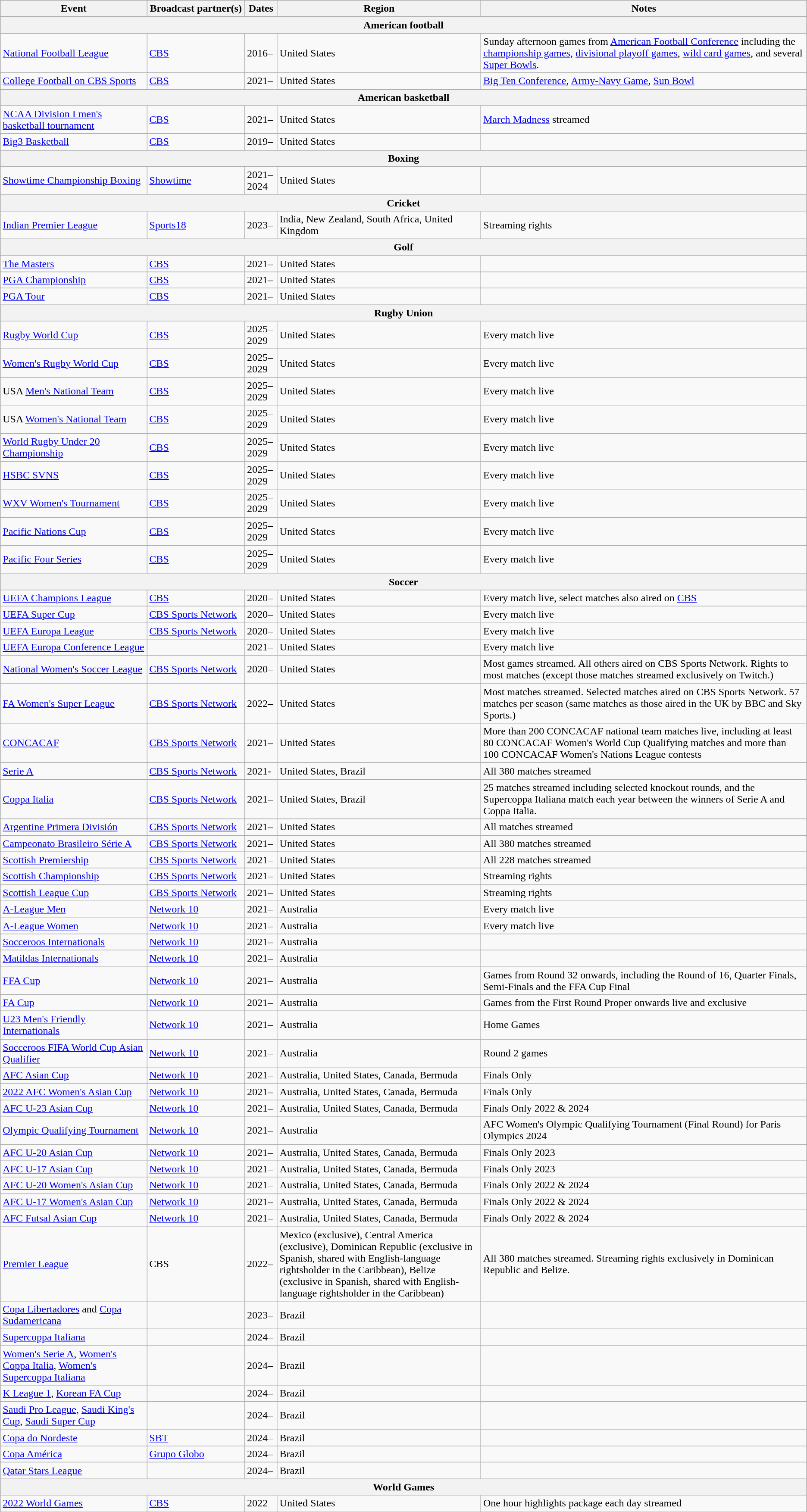<table class="wikitable sortable mw-collapsible">
<tr>
<th scope="col" style="width:18%;">Event</th>
<th scope="col" style="width:12%;">Broadcast partner(s)</th>
<th scope="col" style="width:4%;">Dates</th>
<th scope="col" style="width:25%;">Region</th>
<th scope="col" style="width:40%;" class="unsortable">Notes</th>
</tr>
<tr>
<th colspan="5">American football</th>
</tr>
<tr>
<td><a href='#'>National Football League</a></td>
<td><a href='#'>CBS</a></td>
<td>2016–</td>
<td>United States</td>
<td>Sunday afternoon games from <a href='#'>American Football Conference</a> including the <a href='#'>championship games</a>, <a href='#'>divisional playoff games</a>, <a href='#'>wild card games</a>, and several <a href='#'>Super Bowls</a>.</td>
</tr>
<tr>
<td><a href='#'>College Football on CBS Sports</a></td>
<td><a href='#'>CBS</a></td>
<td>2021–</td>
<td>United States</td>
<td><a href='#'>Big Ten Conference</a>, <a href='#'>Army-Navy Game</a>, <a href='#'>Sun Bowl</a></td>
</tr>
<tr>
<th colspan="5">American basketball</th>
</tr>
<tr>
<td><a href='#'>NCAA Division I men's basketball tournament</a></td>
<td><a href='#'>CBS</a></td>
<td>2021–</td>
<td>United States</td>
<td><a href='#'>March Madness</a> streamed</td>
</tr>
<tr>
<td><a href='#'>Big3 Basketball</a></td>
<td><a href='#'>CBS</a></td>
<td>2019–</td>
<td>United States</td>
<td></td>
</tr>
<tr>
<th colspan="5">Boxing</th>
</tr>
<tr>
<td><a href='#'>Showtime Championship Boxing</a></td>
<td><a href='#'>Showtime</a></td>
<td>2021–2024</td>
<td>United States</td>
</tr>
<tr>
<th colspan="5">Cricket</th>
</tr>
<tr>
<td><a href='#'>Indian Premier League</a></td>
<td><a href='#'>Sports18</a></td>
<td>2023–</td>
<td>India, New Zealand, South Africa, United Kingdom</td>
<td>Streaming rights</td>
</tr>
<tr>
<th colspan="5">Golf</th>
</tr>
<tr>
<td><a href='#'>The Masters</a></td>
<td><a href='#'>CBS</a></td>
<td>2021–</td>
<td>United States</td>
<td></td>
</tr>
<tr>
<td><a href='#'>PGA Championship</a></td>
<td><a href='#'>CBS</a></td>
<td>2021–</td>
<td>United States</td>
<td></td>
</tr>
<tr>
<td><a href='#'>PGA Tour</a></td>
<td><a href='#'>CBS</a></td>
<td>2021–</td>
<td>United States</td>
<td></td>
</tr>
<tr>
<th colspan="5">Rugby Union</th>
</tr>
<tr>
<td><a href='#'>Rugby World Cup</a></td>
<td><a href='#'>CBS</a></td>
<td>2025–2029</td>
<td>United States</td>
<td>Every match live</td>
</tr>
<tr>
<td><a href='#'>Women's Rugby World Cup</a></td>
<td><a href='#'>CBS</a></td>
<td>2025–2029</td>
<td>United States</td>
<td>Every match live</td>
</tr>
<tr>
<td>USA <a href='#'>Men's National Team</a></td>
<td><a href='#'>CBS</a></td>
<td>2025–2029</td>
<td>United States</td>
<td>Every match live</td>
</tr>
<tr>
<td>USA <a href='#'>Women's National Team</a></td>
<td><a href='#'>CBS</a></td>
<td>2025–2029</td>
<td>United States</td>
<td>Every match live</td>
</tr>
<tr>
<td><a href='#'>World Rugby Under 20 Championship</a></td>
<td><a href='#'>CBS</a></td>
<td>2025–2029</td>
<td>United States</td>
<td>Every match live</td>
</tr>
<tr>
<td><a href='#'>HSBC SVNS</a></td>
<td><a href='#'>CBS</a></td>
<td>2025–2029</td>
<td>United States</td>
<td>Every match live</td>
</tr>
<tr>
<td><a href='#'>WXV Women's Tournament</a></td>
<td><a href='#'>CBS</a></td>
<td>2025–2029</td>
<td>United States</td>
<td>Every match live</td>
</tr>
<tr>
<td><a href='#'>Pacific Nations Cup</a></td>
<td><a href='#'>CBS</a></td>
<td>2025–2029</td>
<td>United States</td>
<td>Every match live</td>
</tr>
<tr>
<td><a href='#'>Pacific Four Series</a></td>
<td><a href='#'>CBS</a></td>
<td>2025–2029</td>
<td>United States</td>
<td>Every match live</td>
</tr>
<tr>
<th colspan="5">Soccer</th>
</tr>
<tr>
<td><a href='#'>UEFA Champions League</a></td>
<td><a href='#'>CBS</a></td>
<td>2020–</td>
<td>United States</td>
<td>Every match live, select matches also aired on <a href='#'>CBS</a></td>
</tr>
<tr>
<td><a href='#'>UEFA Super Cup</a></td>
<td><a href='#'>CBS Sports Network</a></td>
<td>2020–</td>
<td>United States</td>
<td>Every match live</td>
</tr>
<tr>
<td><a href='#'>UEFA Europa League</a></td>
<td><a href='#'>CBS Sports Network</a></td>
<td>2020–</td>
<td>United States</td>
<td>Every match live</td>
</tr>
<tr>
<td><a href='#'>UEFA Europa Conference League</a></td>
<td></td>
<td>2021–</td>
<td>United States</td>
<td>Every match live</td>
</tr>
<tr>
<td><a href='#'>National Women's Soccer League</a></td>
<td><a href='#'>CBS Sports Network</a></td>
<td>2020–</td>
<td>United States</td>
<td>Most games streamed. All others aired on CBS Sports Network. Rights to most matches (except those matches streamed exclusively on Twitch.)</td>
</tr>
<tr>
<td><a href='#'>FA Women's Super League</a></td>
<td><a href='#'>CBS Sports Network</a></td>
<td>2022–</td>
<td>United States</td>
<td>Most matches streamed. Selected matches aired on CBS Sports Network. 57 matches per season (same matches as those aired in the UK by BBC and Sky Sports.)</td>
</tr>
<tr>
<td><a href='#'>CONCACAF</a></td>
<td><a href='#'>CBS Sports Network</a></td>
<td>2021–</td>
<td>United States</td>
<td>More than 200 CONCACAF national team matches live, including at least 80 CONCACAF Women's World Cup Qualifying matches and more than 100 CONCACAF Women's Nations League contests</td>
</tr>
<tr>
<td><a href='#'>Serie A</a></td>
<td><a href='#'>CBS Sports Network</a></td>
<td>2021-</td>
<td>United States, Brazil</td>
<td>All 380 matches streamed</td>
</tr>
<tr>
<td><a href='#'>Coppa Italia</a></td>
<td><a href='#'>CBS Sports Network</a></td>
<td>2021–</td>
<td>United States, Brazil</td>
<td>25 matches streamed including selected knockout rounds, and the Supercoppa Italiana match each year between the winners of Serie A and Coppa Italia.</td>
</tr>
<tr>
<td><a href='#'>Argentine Primera División</a></td>
<td><a href='#'>CBS Sports Network</a></td>
<td>2021–</td>
<td>United States</td>
<td>All matches streamed</td>
</tr>
<tr>
<td><a href='#'>Campeonato Brasileiro Série A</a></td>
<td><a href='#'>CBS Sports Network</a></td>
<td>2021–</td>
<td>United States</td>
<td>All 380 matches streamed</td>
</tr>
<tr>
<td><a href='#'>Scottish Premiership</a></td>
<td><a href='#'>CBS Sports Network</a></td>
<td>2021–</td>
<td>United States</td>
<td>All 228 matches streamed</td>
</tr>
<tr>
<td><a href='#'>Scottish Championship</a></td>
<td><a href='#'>CBS Sports Network</a></td>
<td>2021–</td>
<td>United States</td>
<td>Streaming rights</td>
</tr>
<tr>
<td><a href='#'>Scottish League Cup</a></td>
<td><a href='#'>CBS Sports Network</a></td>
<td>2021–</td>
<td>United States</td>
<td>Streaming rights</td>
</tr>
<tr>
<td><a href='#'>A-League Men</a></td>
<td><a href='#'>Network 10</a></td>
<td>2021–</td>
<td>Australia</td>
<td>Every match live</td>
</tr>
<tr>
<td><a href='#'>A-League Women</a></td>
<td><a href='#'>Network 10</a></td>
<td>2021–</td>
<td>Australia</td>
<td>Every match live</td>
</tr>
<tr>
<td><a href='#'>Socceroos Internationals</a></td>
<td><a href='#'>Network 10</a></td>
<td>2021–</td>
<td>Australia</td>
<td></td>
</tr>
<tr>
<td><a href='#'>Matildas Internationals</a></td>
<td><a href='#'>Network 10</a></td>
<td>2021–</td>
<td>Australia</td>
<td></td>
</tr>
<tr>
<td><a href='#'>FFA Cup</a></td>
<td><a href='#'>Network 10</a></td>
<td>2021–</td>
<td>Australia</td>
<td>Games from Round 32 onwards, including the Round of 16, Quarter Finals, Semi-Finals and the FFA Cup Final</td>
</tr>
<tr>
<td><a href='#'>FA Cup</a></td>
<td><a href='#'>Network 10</a></td>
<td>2021–</td>
<td>Australia</td>
<td>Games from the First Round Proper onwards live and exclusive</td>
</tr>
<tr>
<td><a href='#'>U23 Men's Friendly Internationals</a></td>
<td><a href='#'>Network 10</a></td>
<td>2021–</td>
<td>Australia</td>
<td>Home Games</td>
</tr>
<tr>
<td><a href='#'>Socceroos FIFA World Cup Asian Qualifier</a></td>
<td><a href='#'>Network 10</a></td>
<td>2021–</td>
<td>Australia</td>
<td>Round 2 games</td>
</tr>
<tr>
<td><a href='#'>AFC Asian Cup</a></td>
<td><a href='#'>Network 10</a></td>
<td>2021–</td>
<td>Australia, United States, Canada, Bermuda</td>
<td>Finals Only</td>
</tr>
<tr>
<td><a href='#'>2022 AFC Women's Asian Cup</a></td>
<td><a href='#'>Network 10</a></td>
<td>2021–</td>
<td>Australia, United States, Canada, Bermuda</td>
<td>Finals Only</td>
</tr>
<tr>
<td><a href='#'>AFC U-23 Asian Cup</a></td>
<td><a href='#'>Network 10</a></td>
<td>2021–</td>
<td>Australia, United States, Canada, Bermuda</td>
<td>Finals Only 2022 & 2024</td>
</tr>
<tr>
<td><a href='#'>Olympic Qualifying Tournament</a></td>
<td><a href='#'>Network 10</a></td>
<td>2021–</td>
<td>Australia</td>
<td>AFC Women's Olympic Qualifying Tournament (Final Round) for Paris Olympics 2024</td>
</tr>
<tr>
<td><a href='#'>AFC U-20 Asian Cup</a></td>
<td><a href='#'>Network 10</a></td>
<td>2021–</td>
<td>Australia, United States, Canada, Bermuda</td>
<td>Finals Only 2023</td>
</tr>
<tr>
<td><a href='#'>AFC U-17 Asian Cup</a></td>
<td><a href='#'>Network 10</a></td>
<td>2021–</td>
<td>Australia, United States, Canada, Bermuda</td>
<td>Finals Only 2023</td>
</tr>
<tr>
<td><a href='#'>AFC U-20 Women's Asian Cup</a></td>
<td><a href='#'>Network 10</a></td>
<td>2021–</td>
<td>Australia, United States, Canada, Bermuda</td>
<td>Finals Only 2022 & 2024</td>
</tr>
<tr>
<td><a href='#'>AFC U-17 Women's Asian Cup</a></td>
<td><a href='#'>Network 10</a></td>
<td>2021–</td>
<td>Australia, United States, Canada, Bermuda</td>
<td>Finals Only 2022 & 2024</td>
</tr>
<tr>
<td><a href='#'>AFC Futsal Asian Cup</a></td>
<td><a href='#'>Network 10</a></td>
<td>2021–</td>
<td>Australia, United States, Canada, Bermuda</td>
<td>Finals Only 2022 & 2024</td>
</tr>
<tr>
<td><a href='#'>Premier League</a></td>
<td>CBS</td>
<td>2022–</td>
<td>Mexico (exclusive), Central America (exclusive), Dominican Republic (exclusive in Spanish, shared with English-language rightsholder in the Caribbean), Belize (exclusive in Spanish, shared with English-language rightsholder in the Caribbean)</td>
<td>All 380 matches streamed. Streaming rights exclusively in Dominican Republic and Belize.</td>
</tr>
<tr>
<td><a href='#'>Copa Libertadores</a> and <a href='#'>Copa Sudamericana</a></td>
<td></td>
<td>2023–</td>
<td>Brazil</td>
<td></td>
</tr>
<tr>
<td><a href='#'>Supercoppa Italiana</a></td>
<td></td>
<td>2024–</td>
<td>Brazil</td>
<td></td>
</tr>
<tr>
<td><a href='#'>Women's Serie A</a>, <a href='#'>Women's Coppa Italia</a>, <a href='#'>Women's Supercoppa Italiana</a></td>
<td></td>
<td>2024–</td>
<td>Brazil</td>
<td></td>
</tr>
<tr>
<td><a href='#'>K League 1</a>, <a href='#'>Korean FA Cup</a></td>
<td></td>
<td>2024–</td>
<td>Brazil</td>
<td></td>
</tr>
<tr>
<td><a href='#'>Saudi Pro League</a>, <a href='#'>Saudi King's Cup</a>, <a href='#'>Saudi Super Cup</a></td>
<td></td>
<td>2024–</td>
<td>Brazil</td>
<td></td>
</tr>
<tr>
<td><a href='#'>Copa do Nordeste</a></td>
<td><a href='#'>SBT</a></td>
<td>2024–</td>
<td>Brazil</td>
<td></td>
</tr>
<tr>
<td><a href='#'>Copa América</a></td>
<td><a href='#'>Grupo Globo</a></td>
<td>2024–</td>
<td>Brazil</td>
<td></td>
</tr>
<tr>
<td><a href='#'>Qatar Stars League</a></td>
<td></td>
<td>2024–</td>
<td>Brazil</td>
<td></td>
</tr>
<tr>
<th colspan="5">World Games</th>
</tr>
<tr>
<td><a href='#'>2022 World Games</a></td>
<td><a href='#'>CBS</a></td>
<td>2022</td>
<td>United States</td>
<td>One hour highlights package each day streamed</td>
</tr>
</table>
